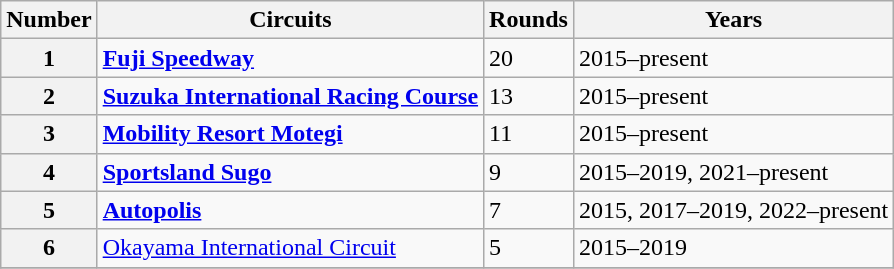<table class="wikitable" style="text-align=center">
<tr>
<th>Number</th>
<th>Circuits</th>
<th>Rounds</th>
<th>Years</th>
</tr>
<tr>
<th>1</th>
<td><strong> <a href='#'>Fuji Speedway</a></strong></td>
<td>20</td>
<td>2015–present</td>
</tr>
<tr>
<th>2</th>
<td><strong> <a href='#'>Suzuka International Racing Course</a></strong></td>
<td>13</td>
<td>2015–present</td>
</tr>
<tr>
<th>3</th>
<td><strong> <a href='#'>Mobility Resort Motegi</a></strong></td>
<td>11</td>
<td>2015–present</td>
</tr>
<tr>
<th>4</th>
<td><strong> <a href='#'>Sportsland Sugo</a></strong></td>
<td>9</td>
<td>2015–2019, 2021–present</td>
</tr>
<tr>
<th>5</th>
<td><strong> <a href='#'>Autopolis</a></strong></td>
<td>7</td>
<td>2015, 2017–2019, 2022–present</td>
</tr>
<tr>
<th>6</th>
<td> <a href='#'>Okayama International Circuit</a></td>
<td>5</td>
<td>2015–2019</td>
</tr>
<tr>
</tr>
</table>
